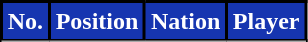<table class="wikitable sortable">
<tr>
<th style="background:#1635B0; color:#FFFFFF; border:2px solid #000000;" scope="col">No.</th>
<th style="background:#1635B0; color:#FFFFFF; border:2px solid #000000;" scope="col">Position</th>
<th style="background:#1635B0; color:#FFFFFF; border:2px solid #000000;" scope="col">Nation</th>
<th style="background:#1635B0; color:#FFFFFF; border:2px solid #000000;" scope="col">Player</th>
</tr>
<tr>
</tr>
</table>
